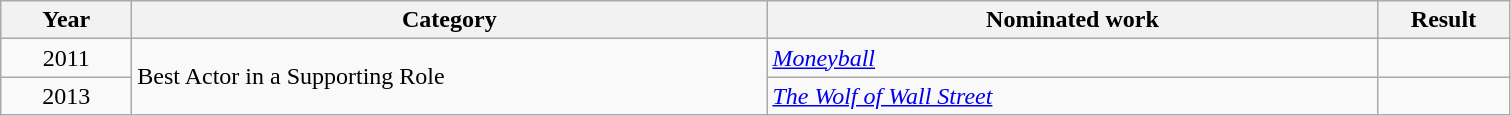<table class=wikitable>
<tr>
<th scope="col" style="width:5em;">Year</th>
<th scope="col" style="width:26em;">Category</th>
<th scope="col" style="width:25em;">Nominated work</th>
<th scope="col" style="width:5em;">Result</th>
</tr>
<tr>
<td style="text-align:center;">2011</td>
<td rowspan="2">Best Actor in a Supporting Role</td>
<td><em><a href='#'>Moneyball</a></em></td>
<td></td>
</tr>
<tr>
<td style="text-align:center;">2013</td>
<td><em><a href='#'>The Wolf of Wall Street</a></em></td>
<td></td>
</tr>
</table>
